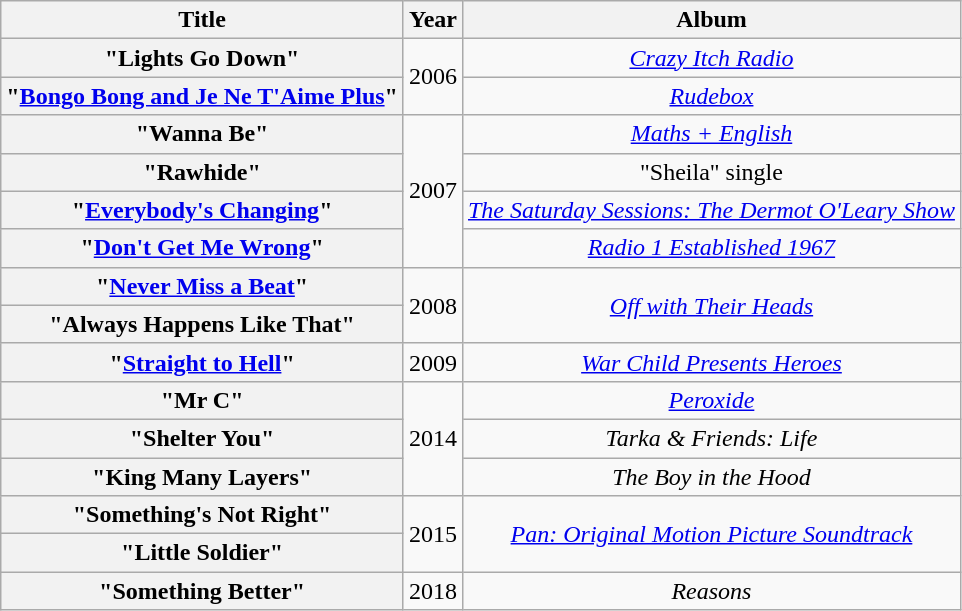<table class="wikitable plainrowheaders" style="text-align:center;">
<tr>
<th scope="col">Title</th>
<th scope="col">Year</th>
<th scope="col">Album</th>
</tr>
<tr>
<th scope="row">"Lights Go Down"<br></th>
<td rowspan="2">2006</td>
<td><em><a href='#'>Crazy Itch Radio</a></em></td>
</tr>
<tr>
<th scope="row">"<a href='#'>Bongo Bong and Je Ne T'Aime Plus</a>"<br></th>
<td><em><a href='#'>Rudebox</a></em></td>
</tr>
<tr>
<th scope="row">"Wanna Be"<br></th>
<td rowspan="4">2007</td>
<td><em><a href='#'>Maths + English</a></em></td>
</tr>
<tr>
<th scope="row">"Rawhide"<br></th>
<td>"Sheila" single</td>
</tr>
<tr>
<th scope="row">"<a href='#'>Everybody's Changing</a>"</th>
<td><em><a href='#'>The Saturday Sessions: The Dermot O'Leary Show</a></em></td>
</tr>
<tr>
<th scope="row">"<a href='#'>Don't Get Me Wrong</a>"</th>
<td><em><a href='#'>Radio 1 Established 1967</a></em></td>
</tr>
<tr>
<th scope="row">"<a href='#'>Never Miss a Beat</a>"<br></th>
<td rowspan="2">2008</td>
<td rowspan="2"><em><a href='#'>Off with Their Heads</a></em></td>
</tr>
<tr>
<th scope="row">"Always Happens Like That"<br></th>
</tr>
<tr>
<th scope="row">"<a href='#'>Straight to Hell</a>" </th>
<td>2009</td>
<td><em><a href='#'>War Child Presents Heroes</a></em></td>
</tr>
<tr>
<th scope="row">"Mr C" </th>
<td rowspan="3">2014</td>
<td><em><a href='#'>Peroxide</a></em></td>
</tr>
<tr>
<th scope="row">"Shelter You"<br></th>
<td><em>Tarka & Friends: Life</em></td>
</tr>
<tr>
<th scope="row">"King Many Layers"<br></th>
<td><em>The Boy in the Hood</em></td>
</tr>
<tr>
<th scope="row">"Something's Not Right"</th>
<td rowspan="2">2015</td>
<td rowspan="2"><em><a href='#'>Pan: Original Motion Picture Soundtrack</a></em></td>
</tr>
<tr>
<th scope="row">"Little Soldier"</th>
</tr>
<tr>
<th scope="row">"Something Better"<br></th>
<td>2018</td>
<td><em>Reasons</em></td>
</tr>
</table>
